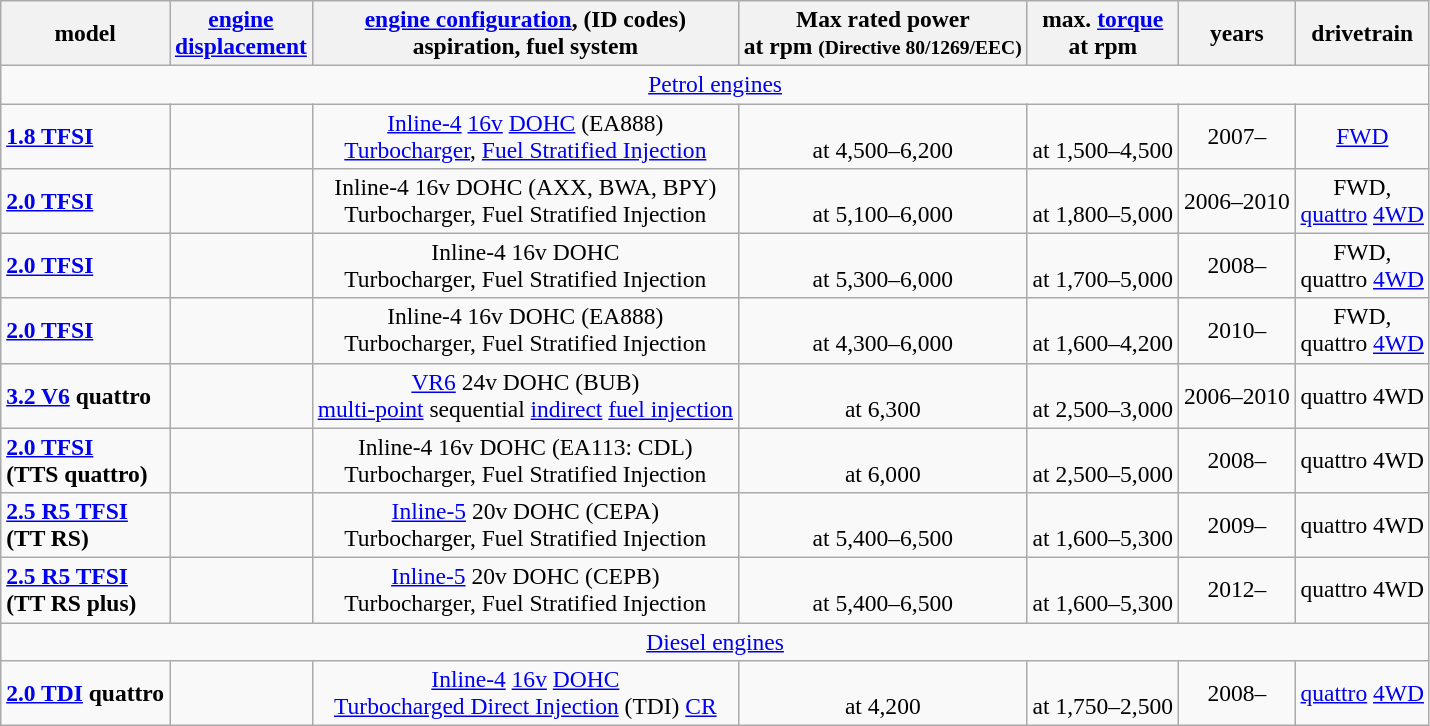<table class="wikitable" style="text-align:center; font-size:98%;">
<tr>
<th>model</th>
<th><a href='#'>engine<br>displacement</a></th>
<th><a href='#'>engine configuration</a>, (ID codes)<br>aspiration, fuel system</th>
<th>Max rated power<br>at rpm <small>(Directive 80/1269/EEC)</small></th>
<th>max. <a href='#'>torque</a><br>at rpm</th>
<th>years</th>
<th>drivetrain</th>
</tr>
<tr>
<td colspan=8 ><a href='#'>Petrol engines</a></td>
</tr>
<tr>
<td align="left"><strong><a href='#'>1.8 TFSI</a><br></strong></td>
<td></td>
<td><a href='#'>Inline-4</a> <a href='#'>16v</a> <a href='#'>DOHC</a> (EA888)<br><a href='#'>Turbocharger</a>, <a href='#'>Fuel Stratified Injection</a></td>
<td><br>at 4,500–6,200</td>
<td><br>at 1,500–4,500</td>
<td>2007–</td>
<td><a href='#'>FWD</a></td>
</tr>
<tr>
<td align="left"><strong><a href='#'>2.0 TFSI</a></strong></td>
<td></td>
<td>Inline-4 16v DOHC (AXX, BWA, BPY)<br>Turbocharger, Fuel Stratified Injection</td>
<td><br>at 5,100–6,000</td>
<td><br>at 1,800–5,000</td>
<td>2006–2010</td>
<td>FWD,<br><a href='#'>quattro</a> <a href='#'>4WD</a></td>
</tr>
<tr>
<td align="left"><strong><a href='#'>2.0 TFSI</a></strong></td>
<td></td>
<td>Inline-4 16v DOHC <br>Turbocharger, Fuel Stratified Injection</td>
<td><br>at 5,300–6,000</td>
<td><br>at 1,700–5,000</td>
<td>2008–</td>
<td>FWD,<br>quattro <a href='#'>4WD</a></td>
</tr>
<tr>
<td align="left"><strong><a href='#'>2.0 TFSI</a></strong></td>
<td></td>
<td>Inline-4 16v DOHC (EA888)<br>Turbocharger, Fuel Stratified Injection</td>
<td><br>at 4,300–6,000</td>
<td><br>at 1,600–4,200</td>
<td>2010–</td>
<td>FWD,<br>quattro <a href='#'>4WD</a></td>
</tr>
<tr>
<td align="left"><strong><a href='#'>3.2 V6</a> quattro</strong></td>
<td></td>
<td><a href='#'>VR6</a> 24v DOHC (BUB)<br><a href='#'>multi-point</a> sequential <a href='#'>indirect</a> <a href='#'>fuel injection</a></td>
<td><br>at 6,300</td>
<td><br>at 2,500–3,000</td>
<td>2006–2010</td>
<td>quattro 4WD</td>
</tr>
<tr>
<td align="left"><strong><a href='#'>2.0 TFSI</a><br>(TTS quattro)</strong></td>
<td></td>
<td>Inline-4 16v DOHC (EA113: CDL)<br>Turbocharger, Fuel Stratified Injection</td>
<td><br>at 6,000</td>
<td><br>at 2,500–5,000</td>
<td>2008–</td>
<td>quattro 4WD</td>
</tr>
<tr>
<td align="left"><strong><a href='#'>2.5 R5 TFSI</a><br>(TT RS)</strong></td>
<td></td>
<td><a href='#'>Inline-5</a> 20v DOHC (CEPA)<br>Turbocharger, Fuel Stratified Injection</td>
<td><br>at 5,400–6,500</td>
<td><br>at 1,600–5,300</td>
<td>2009–</td>
<td>quattro 4WD</td>
</tr>
<tr>
<td align="left"><strong><a href='#'>2.5 R5 TFSI</a><br>(TT RS plus)</strong></td>
<td></td>
<td><a href='#'>Inline-5</a> 20v DOHC (CEPB)<br>Turbocharger, Fuel Stratified Injection</td>
<td><br>at 5,400–6,500</td>
<td><br>at 1,600–5,300</td>
<td>2012–</td>
<td>quattro 4WD</td>
</tr>
<tr>
<td colspan=8 ><a href='#'>Diesel engines</a></td>
</tr>
<tr>
<td align="left"><strong><a href='#'>2.0 TDI</a> quattro<br></strong></td>
<td></td>
<td><a href='#'>Inline-4</a> <a href='#'>16v</a> <a href='#'>DOHC</a><br><a href='#'>Turbocharged Direct Injection</a> (TDI) <a href='#'>CR</a></td>
<td><br>at 4,200</td>
<td><br>at 1,750–2,500</td>
<td>2008–</td>
<td><a href='#'>quattro</a> <a href='#'>4WD</a></td>
</tr>
</table>
